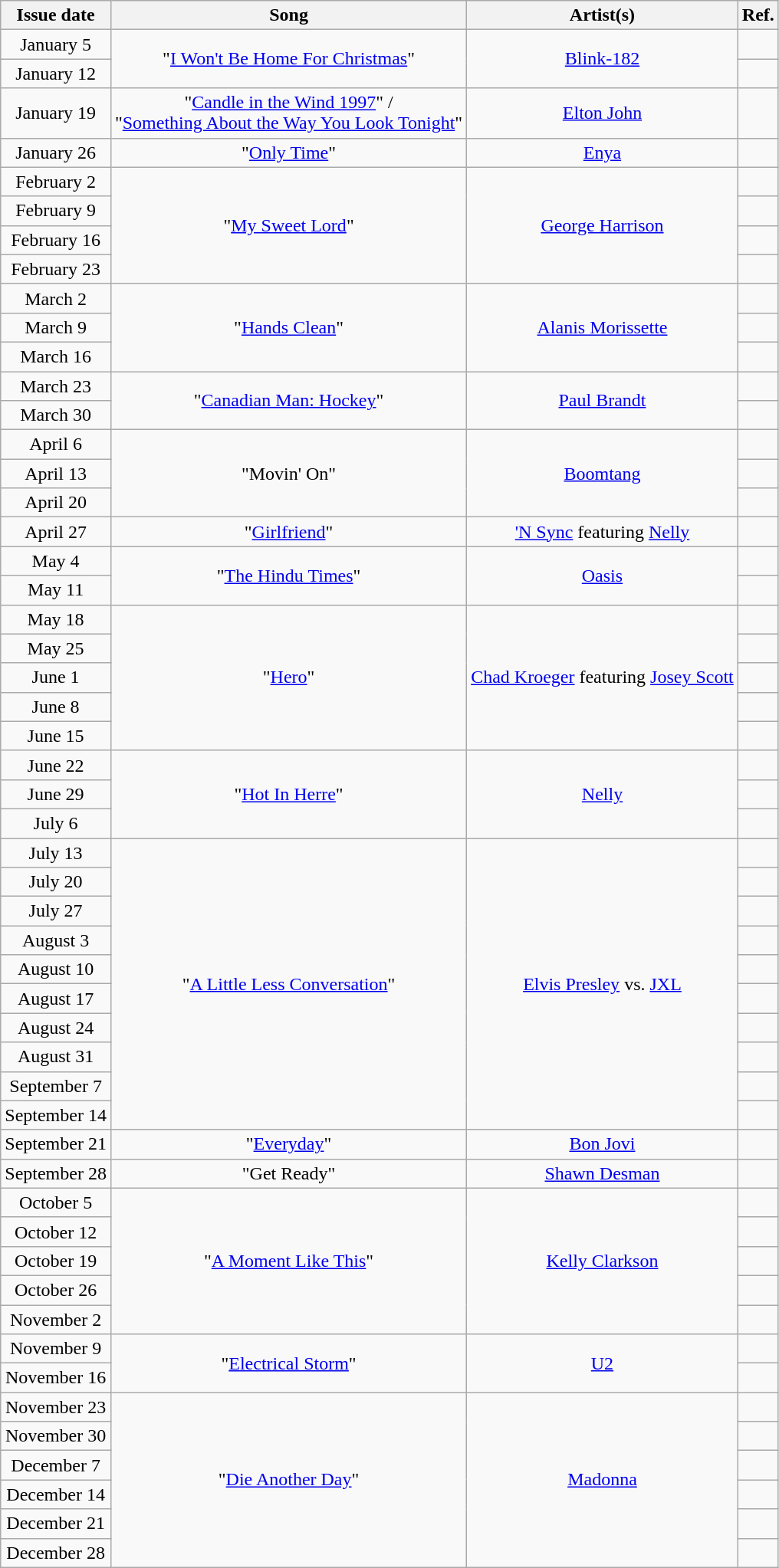<table class="wikitable">
<tr>
<th align="center">Issue date</th>
<th align="center">Song</th>
<th align="center">Artist(s)</th>
<th align="center">Ref.</th>
</tr>
<tr>
<td align="center">January 5</td>
<td align="center" rowspan="2">"<a href='#'>I Won't Be Home For Christmas</a>"</td>
<td align="center" rowspan="2"><a href='#'>Blink-182</a></td>
<td></td>
</tr>
<tr>
<td align="center">January 12</td>
<td></td>
</tr>
<tr>
<td align="center">January 19</td>
<td align="center">"<a href='#'>Candle in the Wind 1997</a>" /<br>"<a href='#'>Something About the Way You Look Tonight</a>"</td>
<td align="center"><a href='#'>Elton John</a></td>
<td></td>
</tr>
<tr>
<td align="center">January 26</td>
<td align="center">"<a href='#'>Only Time</a>"</td>
<td align="center"><a href='#'>Enya</a></td>
<td></td>
</tr>
<tr>
<td align="center">February 2</td>
<td align="center" rowspan="4">"<a href='#'>My Sweet Lord</a>"</td>
<td align="center" rowspan="4"><a href='#'>George Harrison</a></td>
<td></td>
</tr>
<tr>
<td align="center">February 9</td>
<td></td>
</tr>
<tr>
<td align="center">February 16</td>
<td></td>
</tr>
<tr>
<td align="center">February 23</td>
<td></td>
</tr>
<tr>
<td align="center">March 2</td>
<td align="center" rowspan="3">"<a href='#'>Hands Clean</a>"</td>
<td align="center" rowspan="3"><a href='#'>Alanis Morissette</a></td>
<td></td>
</tr>
<tr>
<td align="center">March 9</td>
<td></td>
</tr>
<tr>
<td align="center">March 16</td>
<td></td>
</tr>
<tr>
<td align="center">March 23</td>
<td align="center" rowspan="2">"<a href='#'>Canadian Man: Hockey</a>"</td>
<td align="center" rowspan="2"><a href='#'>Paul Brandt</a></td>
<td></td>
</tr>
<tr>
<td align="center">March 30</td>
<td></td>
</tr>
<tr>
<td align="center">April 6</td>
<td align="center" rowspan="3">"Movin' On"</td>
<td align="center" rowspan="3"><a href='#'>Boomtang</a></td>
<td></td>
</tr>
<tr>
<td align="center">April 13</td>
<td></td>
</tr>
<tr>
<td align="center">April 20</td>
<td></td>
</tr>
<tr>
<td align="center">April 27</td>
<td align="center">"<a href='#'>Girlfriend</a>"</td>
<td align="center"><a href='#'>'N Sync</a> featuring <a href='#'>Nelly</a></td>
<td></td>
</tr>
<tr>
<td align="center">May 4</td>
<td align="center" rowspan="2">"<a href='#'>The Hindu Times</a>"</td>
<td align="center" rowspan="2"><a href='#'>Oasis</a></td>
<td></td>
</tr>
<tr>
<td align="center">May 11</td>
<td></td>
</tr>
<tr>
<td align="center">May 18</td>
<td align="center" rowspan="5">"<a href='#'>Hero</a>"</td>
<td align="center" rowspan="5"><a href='#'>Chad Kroeger</a> featuring <a href='#'>Josey Scott</a></td>
<td></td>
</tr>
<tr>
<td align="center">May 25</td>
<td></td>
</tr>
<tr>
<td align="center">June 1</td>
<td></td>
</tr>
<tr>
<td align="center">June 8</td>
<td></td>
</tr>
<tr>
<td align="center">June 15</td>
<td></td>
</tr>
<tr>
<td align="center">June 22</td>
<td align="center" rowspan="3">"<a href='#'>Hot In Herre</a>"</td>
<td align="center" rowspan="3"><a href='#'>Nelly</a></td>
<td></td>
</tr>
<tr>
<td align="center">June 29</td>
<td></td>
</tr>
<tr>
<td align="center">July 6</td>
<td></td>
</tr>
<tr>
<td align="center">July 13</td>
<td align="center" rowspan="10">"<a href='#'>A Little Less Conversation</a>"</td>
<td align="center" rowspan="10"><a href='#'>Elvis Presley</a> vs. <a href='#'>JXL</a></td>
<td></td>
</tr>
<tr>
<td align="center">July 20</td>
<td></td>
</tr>
<tr>
<td align="center">July 27</td>
<td></td>
</tr>
<tr>
<td align="center">August 3</td>
<td></td>
</tr>
<tr>
<td align="center">August 10</td>
<td></td>
</tr>
<tr>
<td align="center">August 17</td>
<td></td>
</tr>
<tr>
<td align="center">August 24</td>
<td></td>
</tr>
<tr>
<td align="center">August 31</td>
<td></td>
</tr>
<tr>
<td align="center">September 7</td>
<td></td>
</tr>
<tr>
<td align="center">September 14</td>
<td></td>
</tr>
<tr>
<td align="center">September 21</td>
<td align="center">"<a href='#'>Everyday</a>"</td>
<td align="center"><a href='#'>Bon Jovi</a></td>
<td></td>
</tr>
<tr>
<td align="center">September 28</td>
<td align="center">"Get Ready"</td>
<td align="center"><a href='#'>Shawn Desman</a></td>
<td></td>
</tr>
<tr>
<td align="center">October 5</td>
<td align="center" rowspan="5">"<a href='#'>A Moment Like This</a>"</td>
<td align="center" rowspan="5"><a href='#'>Kelly Clarkson</a></td>
<td></td>
</tr>
<tr>
<td align="center">October 12</td>
<td></td>
</tr>
<tr>
<td align="center">October 19</td>
<td></td>
</tr>
<tr>
<td align="center">October 26</td>
<td></td>
</tr>
<tr>
<td align="center">November 2</td>
<td></td>
</tr>
<tr>
<td align="center">November 9</td>
<td align="center" rowspan="2">"<a href='#'>Electrical Storm</a>"</td>
<td align="center" rowspan="2"><a href='#'>U2</a></td>
<td></td>
</tr>
<tr>
<td align="center">November 16</td>
<td></td>
</tr>
<tr>
<td align="center">November 23</td>
<td align="center" rowspan="6">"<a href='#'>Die Another Day</a>"</td>
<td align="center" rowspan="6"><a href='#'>Madonna</a></td>
<td></td>
</tr>
<tr>
<td align="center">November 30</td>
<td></td>
</tr>
<tr>
<td align="center">December 7</td>
<td></td>
</tr>
<tr>
<td align="center">December 14</td>
<td></td>
</tr>
<tr>
<td align="center">December 21</td>
<td></td>
</tr>
<tr>
<td align="center">December 28</td>
<td></td>
</tr>
</table>
